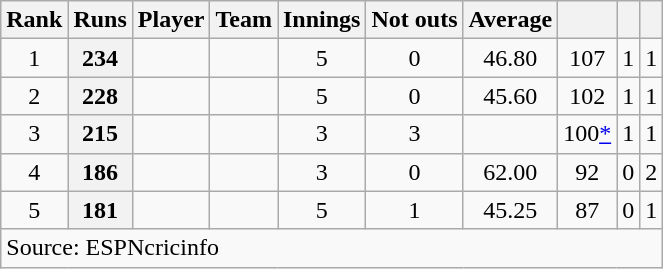<table class="wikitable plainrowheaders sortable">
<tr>
<th scope=col>Rank</th>
<th scope=col>Runs</th>
<th scope=col>Player</th>
<th scope=col>Team</th>
<th scope=col>Innings</th>
<th scope=col>Not outs</th>
<th scope=col>Average</th>
<th scope=col></th>
<th scope=col></th>
<th scope=col></th>
</tr>
<tr>
<td align=center>1</td>
<th scope=row style=text-align:center;>234</th>
<td></td>
<td></td>
<td align=center>5</td>
<td align=center>0</td>
<td align=center>46.80</td>
<td align=center>107</td>
<td align=center>1</td>
<td align=center>1</td>
</tr>
<tr>
<td align=center>2</td>
<th scope=row style=text-align:center;>228</th>
<td></td>
<td></td>
<td align=center>5</td>
<td align=center>0</td>
<td align=center>45.60</td>
<td align=center>102</td>
<td align=center>1</td>
<td align=center>1</td>
</tr>
<tr>
<td align=center>3</td>
<th scope=row style=text-align:center;>215</th>
<td></td>
<td></td>
<td align=center>3</td>
<td align=center>3</td>
<td align=center></td>
<td align=center>100<a href='#'>*</a></td>
<td align=center>1</td>
<td align=center>1</td>
</tr>
<tr>
<td align=center>4</td>
<th scope=row style=text-align:center;>186</th>
<td></td>
<td></td>
<td align=center>3</td>
<td align=center>0</td>
<td align=center>62.00</td>
<td align=center>92</td>
<td align=center>0</td>
<td align=center>2</td>
</tr>
<tr>
<td align=center>5</td>
<th scope=row style=text-align:center;>181</th>
<td></td>
<td></td>
<td align=center>5</td>
<td align=center>1</td>
<td align=center>45.25</td>
<td align=center>87</td>
<td align=center>0</td>
<td align=center>1</td>
</tr>
<tr class=sortbottom>
<td colspan=10>Source: ESPNcricinfo</td>
</tr>
</table>
